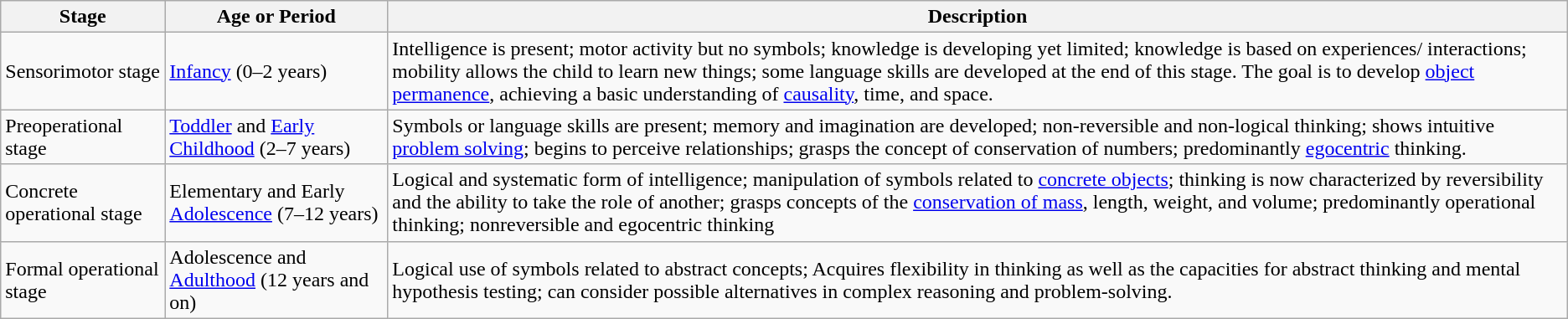<table class="wikitable">
<tr>
<th>Stage</th>
<th>Age or Period</th>
<th>Description</th>
</tr>
<tr>
<td>Sensorimotor stage</td>
<td><a href='#'>Infancy</a> (0–2 years)</td>
<td>Intelligence is present; motor activity but no symbols; knowledge is developing yet limited; knowledge is based on experiences/ interactions; mobility allows the child to learn new things; some language skills are developed at the end of this stage. The goal is to develop <a href='#'>object permanence</a>, achieving a basic understanding of <a href='#'>causality</a>, time, and space.</td>
</tr>
<tr>
<td>Preoperational stage</td>
<td><a href='#'>Toddler</a> and <a href='#'>Early Childhood</a> (2–7 years)</td>
<td>Symbols or language skills are present; memory and imagination are developed; non-reversible and non-logical thinking; shows intuitive <a href='#'>problem solving</a>; begins to perceive relationships; grasps the concept of conservation of numbers; predominantly <a href='#'>egocentric</a> thinking.</td>
</tr>
<tr>
<td>Concrete operational stage</td>
<td>Elementary and Early <a href='#'>Adolescence</a> (7–12 years)</td>
<td>Logical and systematic form of intelligence; manipulation of symbols related to <a href='#'>concrete objects</a>; thinking is now characterized by reversibility and the ability to take the role of another; grasps concepts of the <a href='#'>conservation of mass</a>, length, weight, and volume; predominantly operational thinking; nonreversible and egocentric thinking</td>
</tr>
<tr>
<td>Formal operational stage</td>
<td>Adolescence and <a href='#'>Adulthood</a> (12 years and on)</td>
<td>Logical use of symbols related to abstract concepts; Acquires flexibility in thinking as well as the capacities for abstract thinking and mental hypothesis testing; can consider possible alternatives in complex reasoning and problem-solving.</td>
</tr>
</table>
